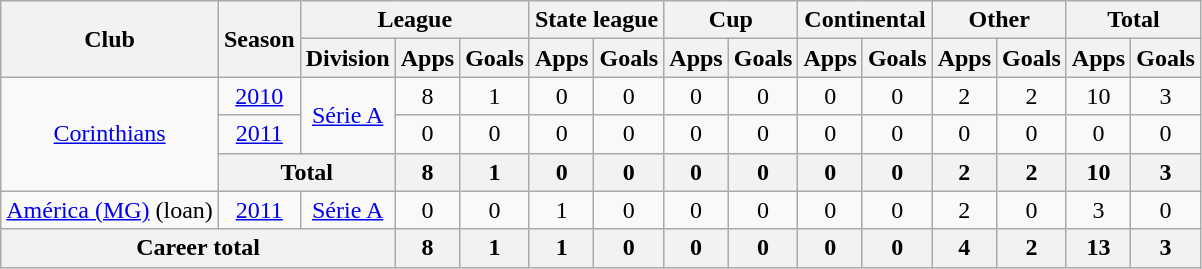<table class="wikitable" style="text-align: center">
<tr>
<th rowspan="2">Club</th>
<th rowspan="2">Season</th>
<th colspan="3">League</th>
<th colspan="2">State league</th>
<th colspan="2">Cup</th>
<th colspan="2">Continental</th>
<th colspan="2">Other</th>
<th colspan="2">Total</th>
</tr>
<tr>
<th>Division</th>
<th>Apps</th>
<th>Goals</th>
<th>Apps</th>
<th>Goals</th>
<th>Apps</th>
<th>Goals</th>
<th>Apps</th>
<th>Goals</th>
<th>Apps</th>
<th>Goals</th>
<th>Apps</th>
<th>Goals</th>
</tr>
<tr>
<td rowspan="3"><a href='#'>Corinthians</a></td>
<td><a href='#'>2010</a></td>
<td rowspan="2"><a href='#'>Série A</a></td>
<td>8</td>
<td>1</td>
<td>0</td>
<td>0</td>
<td>0</td>
<td>0</td>
<td>0</td>
<td>0</td>
<td>2</td>
<td>2</td>
<td>10</td>
<td>3</td>
</tr>
<tr>
<td><a href='#'>2011</a></td>
<td>0</td>
<td>0</td>
<td>0</td>
<td>0</td>
<td>0</td>
<td>0</td>
<td>0</td>
<td>0</td>
<td>0</td>
<td>0</td>
<td>0</td>
<td>0</td>
</tr>
<tr>
<th colspan="2"><strong>Total</strong></th>
<th>8</th>
<th>1</th>
<th>0</th>
<th>0</th>
<th>0</th>
<th>0</th>
<th>0</th>
<th>0</th>
<th>2</th>
<th>2</th>
<th>10</th>
<th>3</th>
</tr>
<tr>
<td><a href='#'>América (MG)</a> (loan)</td>
<td><a href='#'>2011</a></td>
<td><a href='#'>Série A</a></td>
<td>0</td>
<td>0</td>
<td>1</td>
<td>0</td>
<td>0</td>
<td>0</td>
<td>0</td>
<td>0</td>
<td>2</td>
<td>0</td>
<td>3</td>
<td>0</td>
</tr>
<tr>
<th colspan="3"><strong>Career total</strong></th>
<th>8</th>
<th>1</th>
<th>1</th>
<th>0</th>
<th>0</th>
<th>0</th>
<th>0</th>
<th>0</th>
<th>4</th>
<th>2</th>
<th>13</th>
<th>3</th>
</tr>
</table>
